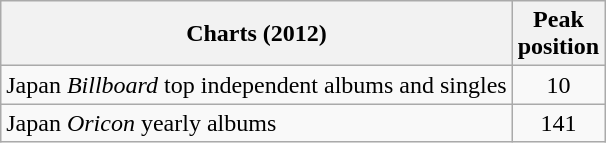<table class="wikitable sortable">
<tr>
<th>Charts (2012)</th>
<th>Peak<br>position</th>
</tr>
<tr>
<td>Japan <em>Billboard</em> top independent albums and singles</td>
<td align="center">10</td>
</tr>
<tr>
<td>Japan <em>Oricon</em> yearly albums</td>
<td align="center">141</td>
</tr>
</table>
